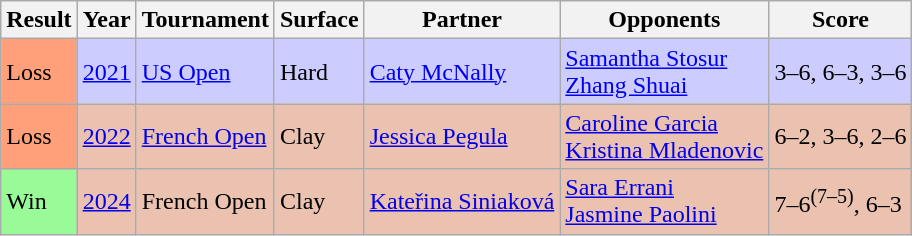<table class="sortable wikitable nowrap">
<tr>
<th>Result</th>
<th>Year</th>
<th>Tournament</th>
<th>Surface</th>
<th>Partner</th>
<th>Opponents</th>
<th class="unsortable">Score</th>
</tr>
<tr style=background:#ccf>
<td style=background:#ffa07a>Loss</td>
<td><a href='#'>2021</a></td>
<td><a href='#'>US Open</a></td>
<td>Hard</td>
<td> <a href='#'>Caty McNally</a></td>
<td> <a href='#'>Samantha Stosur</a> <br>  <a href='#'>Zhang Shuai</a></td>
<td>3–6, 6–3, 3–6</td>
</tr>
<tr style=background:#ebc2af>
<td style=background:#ffa07a>Loss</td>
<td><a href='#'>2022</a></td>
<td><a href='#'>French Open</a></td>
<td>Clay</td>
<td> <a href='#'>Jessica Pegula</a></td>
<td> <a href='#'>Caroline Garcia</a> <br>  <a href='#'>Kristina Mladenovic</a></td>
<td>6–2, 3–6, 2–6</td>
</tr>
<tr style=background:#ebc2af>
<td style=background:#98fb98>Win</td>
<td><a href='#'>2024</a></td>
<td>French Open</td>
<td>Clay</td>
<td> <a href='#'>Kateřina Siniaková</a></td>
<td> <a href='#'>Sara Errani</a> <br>  <a href='#'>Jasmine Paolini</a></td>
<td>7–6<sup>(7–5)</sup>, 6–3</td>
</tr>
</table>
